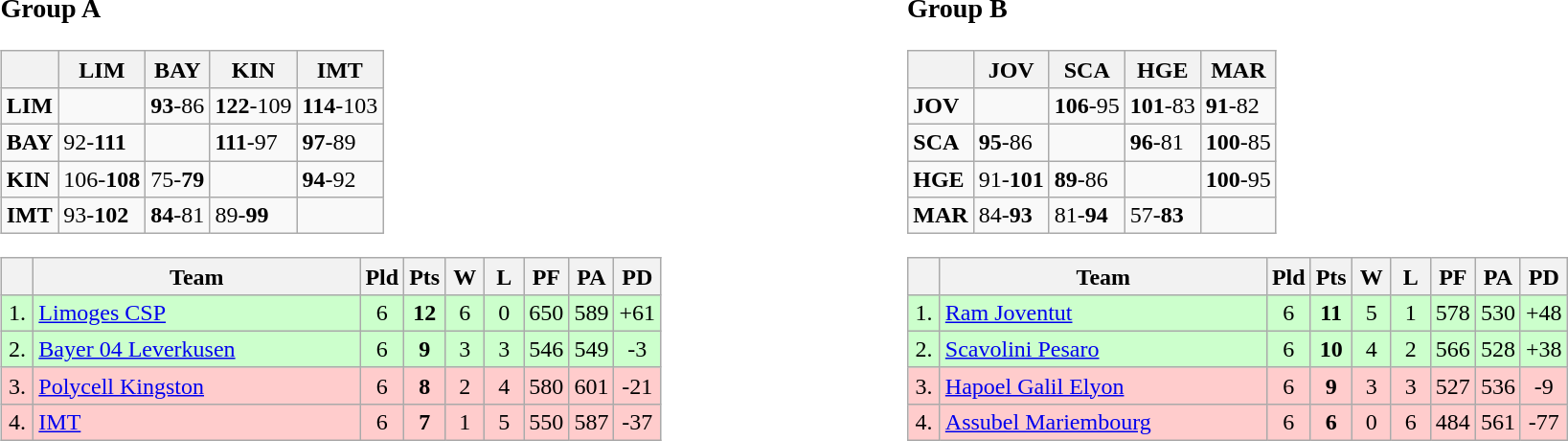<table>
<tr>
<td style="vertical-align:top; width:33%;"><br><h3>Group A</h3><table class="wikitable">
<tr>
<th></th>
<th> LIM</th>
<th> BAY</th>
<th> KIN</th>
<th> IMT</th>
</tr>
<tr>
<td> <strong>LIM</strong></td>
<td></td>
<td><strong>93</strong>-86</td>
<td><strong>122</strong>-109</td>
<td><strong>114</strong>-103</td>
</tr>
<tr>
<td> <strong>BAY</strong></td>
<td>92-<strong>111</strong></td>
<td></td>
<td><strong>111</strong>-97</td>
<td><strong>97</strong>-89</td>
</tr>
<tr>
<td> <strong>KIN</strong></td>
<td>106-<strong>108</strong></td>
<td>75-<strong>79</strong></td>
<td></td>
<td><strong>94</strong>-92</td>
</tr>
<tr>
<td> <strong>IMT</strong></td>
<td>93-<strong>102</strong></td>
<td><strong>84</strong>-81</td>
<td>89-<strong>99</strong></td>
<td></td>
</tr>
</table>
<table class="wikitable" style="text-align:center">
<tr>
<th width=15></th>
<th width=220>Team</th>
<th width=20>Pld</th>
<th width=20>Pts</th>
<th width=20>W</th>
<th width=20>L</th>
<th width=20>PF</th>
<th width=20>PA</th>
<th width=20>PD</th>
</tr>
<tr style="background: #ccffcc;">
<td>1.</td>
<td align=left> <a href='#'>Limoges CSP</a></td>
<td>6</td>
<td><strong>12</strong></td>
<td>6</td>
<td>0</td>
<td>650</td>
<td>589</td>
<td>+61</td>
</tr>
<tr style="background: #ccffcc;">
<td>2.</td>
<td align=left> <a href='#'>Bayer 04 Leverkusen</a></td>
<td>6</td>
<td><strong>9</strong></td>
<td>3</td>
<td>3</td>
<td>546</td>
<td>549</td>
<td>-3</td>
</tr>
<tr style="background: #ffcccc;">
<td>3.</td>
<td align=left> <a href='#'>Polycell Kingston</a></td>
<td>6</td>
<td><strong>8</strong></td>
<td>2</td>
<td>4</td>
<td>580</td>
<td>601</td>
<td>-21</td>
</tr>
<tr style="background: #ffcccc;">
<td>4.</td>
<td align=left> <a href='#'>IMT</a></td>
<td>6</td>
<td><strong>7</strong></td>
<td>1</td>
<td>5</td>
<td>550</td>
<td>587</td>
<td>-37</td>
</tr>
</table>
</td>
<td style="vertical-align:top; width:33%;"><br><h3>Group B</h3><table class="wikitable">
<tr>
<th></th>
<th> JOV</th>
<th> SCA</th>
<th> HGE</th>
<th> MAR</th>
</tr>
<tr>
<td> <strong>JOV</strong></td>
<td></td>
<td><strong>106</strong>-95</td>
<td><strong>101</strong>-83</td>
<td><strong>91</strong>-82</td>
</tr>
<tr>
<td> <strong>SCA</strong></td>
<td><strong>95</strong>-86</td>
<td></td>
<td><strong>96</strong>-81</td>
<td><strong>100</strong>-85</td>
</tr>
<tr>
<td> <strong>HGE</strong></td>
<td>91-<strong>101</strong></td>
<td><strong>89</strong>-86</td>
<td></td>
<td><strong>100</strong>-95</td>
</tr>
<tr>
<td> <strong>MAR</strong></td>
<td>84-<strong>93</strong></td>
<td>81-<strong>94</strong></td>
<td>57-<strong>83</strong></td>
<td></td>
</tr>
</table>
<table class="wikitable" style="text-align:center">
<tr>
<th width=15></th>
<th width=220>Team</th>
<th width=20>Pld</th>
<th width=20>Pts</th>
<th width=20>W</th>
<th width=20>L</th>
<th width=20>PF</th>
<th width=20>PA</th>
<th width=20>PD</th>
</tr>
<tr style="background: #ccffcc;">
<td>1.</td>
<td align=left> <a href='#'>Ram Joventut</a></td>
<td>6</td>
<td><strong>11</strong></td>
<td>5</td>
<td>1</td>
<td>578</td>
<td>530</td>
<td>+48</td>
</tr>
<tr style="background: #ccffcc;">
<td>2.</td>
<td align=left> <a href='#'>Scavolini Pesaro</a></td>
<td>6</td>
<td><strong>10</strong></td>
<td>4</td>
<td>2</td>
<td>566</td>
<td>528</td>
<td>+38</td>
</tr>
<tr style="background: #ffcccc;">
<td>3.</td>
<td align=left> <a href='#'>Hapoel Galil Elyon</a></td>
<td>6</td>
<td><strong>9</strong></td>
<td>3</td>
<td>3</td>
<td>527</td>
<td>536</td>
<td>-9</td>
</tr>
<tr style="background: #ffcccc;">
<td>4.</td>
<td align=left> <a href='#'>Assubel Mariembourg</a></td>
<td>6</td>
<td><strong>6</strong></td>
<td>0</td>
<td>6</td>
<td>484</td>
<td>561</td>
<td>-77</td>
</tr>
</table>
</td>
</tr>
</table>
